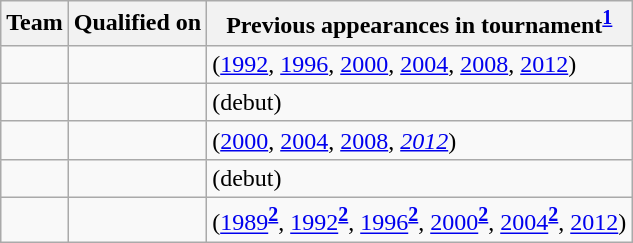<table class="wikitable sortable">
<tr>
<th>Team</th>
<th>Qualified on</th>
<th>Previous appearances in tournament<sup><strong><a href='#'>1</a></strong></sup></th>
</tr>
<tr>
<td></td>
<td></td>
<td> (<a href='#'>1992</a>, <a href='#'>1996</a>, <a href='#'>2000</a>, <a href='#'>2004</a>, <a href='#'>2008</a>, <a href='#'>2012</a>)</td>
</tr>
<tr>
<td></td>
<td></td>
<td> (debut)</td>
</tr>
<tr>
<td></td>
<td></td>
<td> (<a href='#'>2000</a>, <a href='#'>2004</a>, <a href='#'>2008</a>, <em><a href='#'>2012</a></em>)</td>
</tr>
<tr>
<td></td>
<td></td>
<td> (debut)</td>
</tr>
<tr>
<td></td>
<td></td>
<td> (<a href='#'>1989</a><sup><strong><a href='#'>2</a></strong></sup>, <a href='#'>1992</a><sup><strong><a href='#'>2</a></strong></sup>, <a href='#'>1996</a><sup><strong><a href='#'>2</a></strong></sup>, <a href='#'>2000</a><sup><strong><a href='#'>2</a></strong></sup>, <a href='#'>2004</a><sup><strong><a href='#'>2</a></strong></sup>, <a href='#'>2012</a>)</td>
</tr>
</table>
